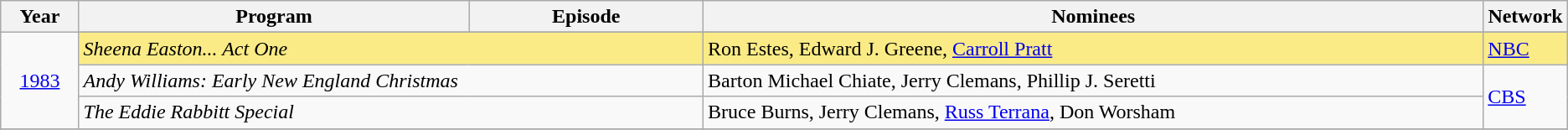<table class="wikitable">
<tr>
<th width="5%">Year</th>
<th width="25%">Program</th>
<th width="15%">Episode</th>
<th width="50%">Nominees</th>
<th width="5%">Network</th>
</tr>
<tr>
<td rowspan="4" style="text-align:center;"><a href='#'>1983</a><br></td>
</tr>
<tr style="background:#FAEB86;">
<td colspan=2><em>Sheena Easton... Act One</em></td>
<td>Ron Estes, Edward J. Greene, <a href='#'>Carroll Pratt</a></td>
<td><a href='#'>NBC</a></td>
</tr>
<tr>
<td colspan=2><em>Andy Williams: Early New England Christmas</em></td>
<td>Barton Michael Chiate, Jerry Clemans, Phillip J. Seretti</td>
<td rowspan=2><a href='#'>CBS</a></td>
</tr>
<tr>
<td colspan=2><em>The Eddie Rabbitt Special</em></td>
<td>Bruce Burns, Jerry Clemans, <a href='#'>Russ Terrana</a>, Don Worsham</td>
</tr>
<tr>
</tr>
</table>
